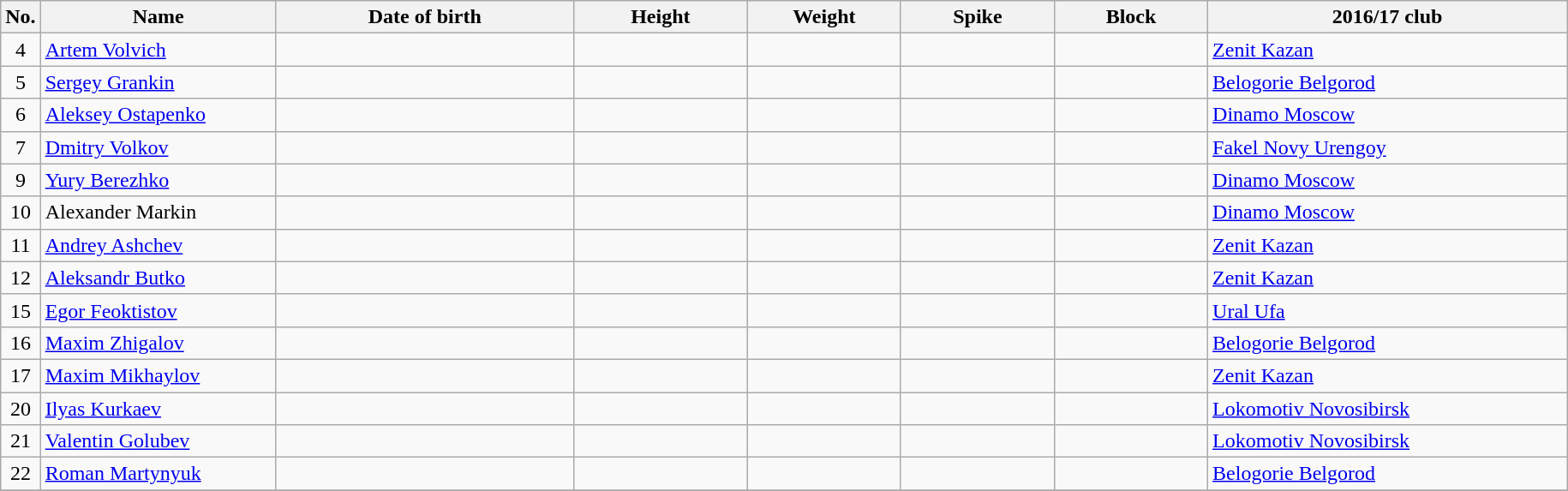<table class="wikitable sortable" style="font-size:100%; text-align:center;">
<tr>
<th>No.</th>
<th style="width:11em">Name</th>
<th style="width:14em">Date of birth</th>
<th style="width:8em">Height</th>
<th style="width:7em">Weight</th>
<th style="width:7em">Spike</th>
<th style="width:7em">Block</th>
<th style="width:17em">2016/17 club</th>
</tr>
<tr>
<td>4</td>
<td align=left><a href='#'>Artem Volvich</a></td>
<td align=right></td>
<td></td>
<td></td>
<td></td>
<td></td>
<td align=left> <a href='#'>Zenit Kazan</a></td>
</tr>
<tr>
<td>5</td>
<td align=left><a href='#'>Sergey Grankin</a></td>
<td align=right></td>
<td></td>
<td></td>
<td></td>
<td></td>
<td align=left> <a href='#'>Belogorie Belgorod</a></td>
</tr>
<tr>
<td>6</td>
<td align=left><a href='#'>Aleksey Ostapenko</a></td>
<td align=right></td>
<td></td>
<td></td>
<td></td>
<td></td>
<td align=left> <a href='#'>Dinamo Moscow</a></td>
</tr>
<tr>
<td>7</td>
<td align=left><a href='#'>Dmitry Volkov</a></td>
<td align=right></td>
<td></td>
<td></td>
<td></td>
<td></td>
<td align=left> <a href='#'>Fakel Novy Urengoy</a></td>
</tr>
<tr>
<td>9</td>
<td align=left><a href='#'>Yury Berezhko</a></td>
<td align=right></td>
<td></td>
<td></td>
<td></td>
<td></td>
<td align=left> <a href='#'>Dinamo Moscow</a></td>
</tr>
<tr>
<td>10</td>
<td align=left>Alexander Markin</td>
<td align=right></td>
<td></td>
<td></td>
<td></td>
<td></td>
<td align=left> <a href='#'>Dinamo Moscow</a></td>
</tr>
<tr>
<td>11</td>
<td align=left><a href='#'>Andrey Ashchev</a></td>
<td align=right></td>
<td></td>
<td></td>
<td></td>
<td></td>
<td align=left> <a href='#'>Zenit Kazan</a></td>
</tr>
<tr>
<td>12</td>
<td align=left><a href='#'>Aleksandr Butko</a></td>
<td align=right></td>
<td></td>
<td></td>
<td></td>
<td></td>
<td align=left> <a href='#'>Zenit Kazan</a></td>
</tr>
<tr>
<td>15</td>
<td align=left><a href='#'>Egor Feoktistov</a></td>
<td align=right></td>
<td></td>
<td></td>
<td></td>
<td></td>
<td align=left> <a href='#'>Ural Ufa</a></td>
</tr>
<tr>
<td>16</td>
<td align=left><a href='#'>Maxim Zhigalov</a></td>
<td align=right></td>
<td></td>
<td></td>
<td></td>
<td></td>
<td align=left> <a href='#'>Belogorie Belgorod</a></td>
</tr>
<tr>
<td>17</td>
<td align=left><a href='#'>Maxim Mikhaylov</a></td>
<td align=right></td>
<td></td>
<td></td>
<td></td>
<td></td>
<td align=left> <a href='#'>Zenit Kazan</a></td>
</tr>
<tr>
<td>20</td>
<td align=left><a href='#'>Ilyas Kurkaev</a></td>
<td align=right></td>
<td></td>
<td></td>
<td></td>
<td></td>
<td align=left> <a href='#'>Lokomotiv Novosibirsk</a></td>
</tr>
<tr>
<td>21</td>
<td align=left><a href='#'>Valentin Golubev</a></td>
<td align=right></td>
<td></td>
<td></td>
<td></td>
<td></td>
<td align=left> <a href='#'>Lokomotiv Novosibirsk</a></td>
</tr>
<tr>
<td>22</td>
<td align=left><a href='#'>Roman Martynyuk</a></td>
<td align=right></td>
<td></td>
<td></td>
<td></td>
<td></td>
<td align=left> <a href='#'>Belogorie Belgorod</a></td>
</tr>
<tr>
</tr>
</table>
